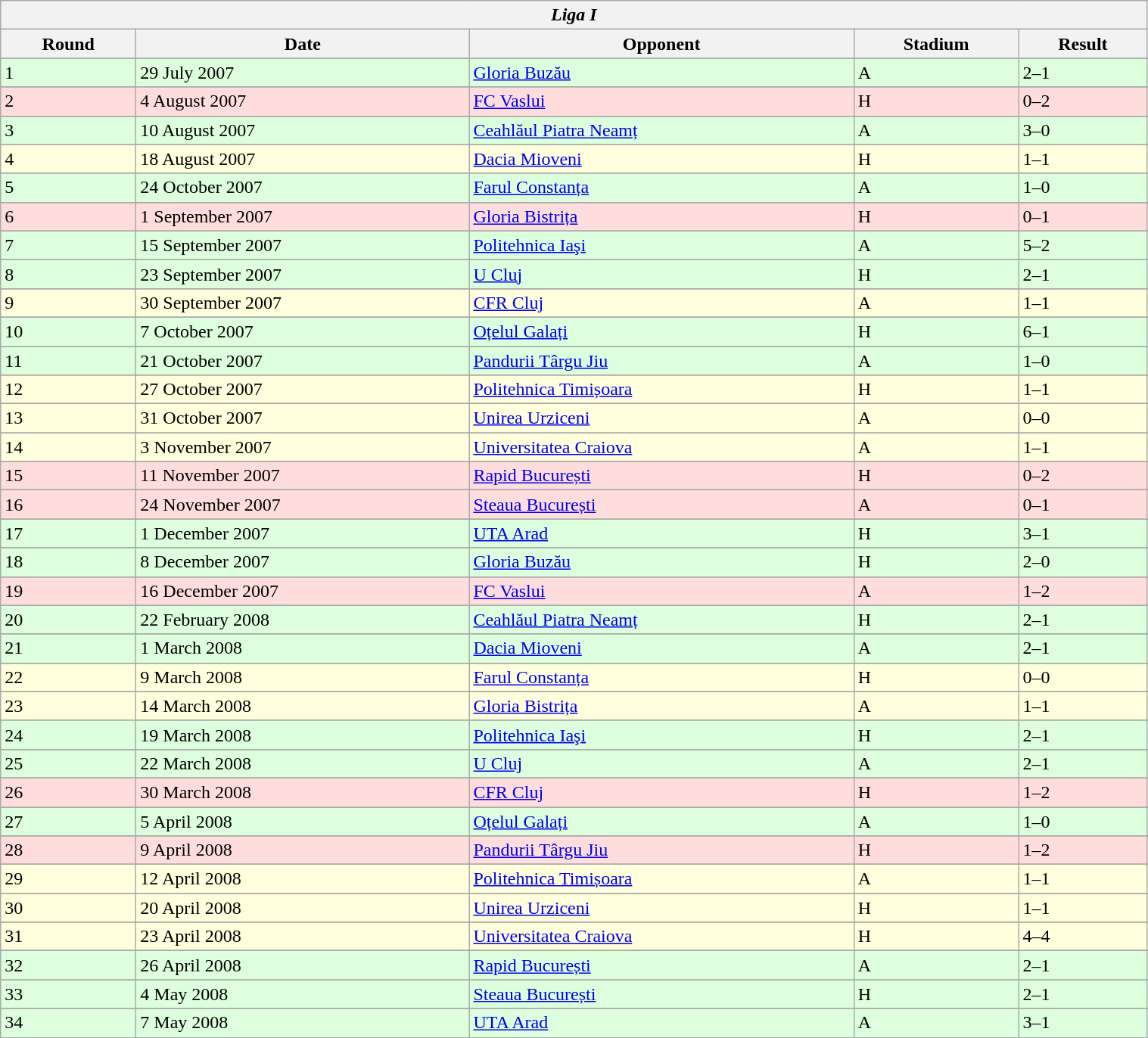<table class="wikitable" style="width:80%;">
<tr>
<th colspan="5" style="text-align:center;"><em>Liga I</em></th>
</tr>
<tr>
<th>Round</th>
<th>Date</th>
<th>Opponent</th>
<th>Stadium</th>
<th>Result</th>
</tr>
<tr>
</tr>
<tr bgcolor="#ddffdd">
<td>1</td>
<td>29 July 2007</td>
<td><a href='#'>Gloria Buzău</a></td>
<td>A</td>
<td>2–1</td>
</tr>
<tr>
</tr>
<tr bgcolor="#ffdddd">
<td>2</td>
<td>4 August 2007</td>
<td><a href='#'>FC Vaslui</a></td>
<td>H</td>
<td>0–2</td>
</tr>
<tr>
</tr>
<tr bgcolor="#ddffdd">
<td>3</td>
<td>10 August 2007</td>
<td><a href='#'>Ceahlăul Piatra Neamț</a></td>
<td>A</td>
<td>3–0</td>
</tr>
<tr>
</tr>
<tr bgcolor="#ffffdd">
<td>4</td>
<td>18 August 2007</td>
<td><a href='#'>Dacia Mioveni</a></td>
<td>H</td>
<td>1–1</td>
</tr>
<tr>
</tr>
<tr bgcolor="#ddffdd">
<td>5</td>
<td>24 October 2007</td>
<td><a href='#'>Farul Constanța</a></td>
<td>A</td>
<td>1–0</td>
</tr>
<tr>
</tr>
<tr bgcolor="#ffdddd">
<td>6</td>
<td>1 September 2007</td>
<td><a href='#'>Gloria Bistrița</a></td>
<td>H</td>
<td>0–1</td>
</tr>
<tr>
</tr>
<tr bgcolor="#ddffdd">
<td>7</td>
<td>15 September 2007</td>
<td><a href='#'>Politehnica Iaşi</a></td>
<td>A</td>
<td>5–2</td>
</tr>
<tr>
</tr>
<tr bgcolor="#ddffdd">
<td>8</td>
<td>23 September 2007</td>
<td><a href='#'>U Cluj</a></td>
<td>H</td>
<td>2–1</td>
</tr>
<tr>
</tr>
<tr bgcolor="#ffffdd">
<td>9</td>
<td>30 September 2007</td>
<td><a href='#'>CFR Cluj</a></td>
<td>A</td>
<td>1–1</td>
</tr>
<tr>
</tr>
<tr bgcolor="#ddffdd">
<td>10</td>
<td>7 October 2007</td>
<td><a href='#'>Oțelul Galați</a></td>
<td>H</td>
<td>6–1</td>
</tr>
<tr>
</tr>
<tr bgcolor="#ddffdd">
<td>11</td>
<td>21 October 2007</td>
<td><a href='#'>Pandurii Târgu Jiu</a></td>
<td>A</td>
<td>1–0</td>
</tr>
<tr>
</tr>
<tr bgcolor="#ffffdd">
<td>12</td>
<td>27 October 2007</td>
<td><a href='#'>Politehnica Timișoara</a></td>
<td>H</td>
<td>1–1</td>
</tr>
<tr>
</tr>
<tr bgcolor="#ffffdd">
<td>13</td>
<td>31 October 2007</td>
<td><a href='#'>Unirea Urziceni</a></td>
<td>A</td>
<td>0–0</td>
</tr>
<tr>
</tr>
<tr bgcolor="#ffffdd">
<td>14</td>
<td>3 November 2007</td>
<td><a href='#'>Universitatea Craiova</a></td>
<td>A</td>
<td>1–1</td>
</tr>
<tr>
</tr>
<tr bgcolor="#ffdddd">
<td>15</td>
<td>11 November 2007</td>
<td><a href='#'>Rapid București</a></td>
<td>H</td>
<td>0–2</td>
</tr>
<tr>
</tr>
<tr bgcolor="#ffdddd">
<td>16</td>
<td>24 November 2007</td>
<td><a href='#'>Steaua București</a></td>
<td>A</td>
<td>0–1</td>
</tr>
<tr>
</tr>
<tr bgcolor="#ddffdd">
<td>17</td>
<td>1 December 2007</td>
<td><a href='#'>UTA Arad</a></td>
<td>H</td>
<td>3–1</td>
</tr>
<tr>
</tr>
<tr bgcolor="#ddffdd">
<td>18</td>
<td>8 December 2007</td>
<td><a href='#'>Gloria Buzău</a></td>
<td>H</td>
<td>2–0</td>
</tr>
<tr>
</tr>
<tr bgcolor="#ffdddd">
<td>19</td>
<td>16 December 2007</td>
<td><a href='#'>FC Vaslui</a></td>
<td>A</td>
<td>1–2</td>
</tr>
<tr>
</tr>
<tr bgcolor="#ddffdd">
<td>20</td>
<td>22 February 2008</td>
<td><a href='#'>Ceahlăul Piatra Neamț</a></td>
<td>H</td>
<td>2–1</td>
</tr>
<tr>
</tr>
<tr bgcolor="#ddffdd">
<td>21</td>
<td>1 March 2008</td>
<td><a href='#'>Dacia Mioveni</a></td>
<td>A</td>
<td>2–1</td>
</tr>
<tr>
</tr>
<tr bgcolor="#ffffdd">
<td>22</td>
<td>9 March 2008</td>
<td><a href='#'>Farul Constanța</a></td>
<td>H</td>
<td>0–0</td>
</tr>
<tr>
</tr>
<tr bgcolor="#ffffdd">
<td>23</td>
<td>14 March 2008</td>
<td><a href='#'>Gloria Bistrița</a></td>
<td>A</td>
<td>1–1</td>
</tr>
<tr>
</tr>
<tr bgcolor="#ddffdd">
<td>24</td>
<td>19 March 2008</td>
<td><a href='#'>Politehnica Iaşi</a></td>
<td>H</td>
<td>2–1</td>
</tr>
<tr>
</tr>
<tr bgcolor="#ddffdd">
<td>25</td>
<td>22 March 2008</td>
<td><a href='#'>U Cluj</a></td>
<td>A</td>
<td>2–1</td>
</tr>
<tr>
</tr>
<tr bgcolor="#ffdddd">
<td>26</td>
<td>30 March 2008</td>
<td><a href='#'>CFR Cluj</a></td>
<td>H</td>
<td>1–2</td>
</tr>
<tr>
</tr>
<tr bgcolor="#ddffdd">
<td>27</td>
<td>5 April 2008</td>
<td><a href='#'>Oțelul Galați</a></td>
<td>A</td>
<td>1–0</td>
</tr>
<tr>
</tr>
<tr bgcolor="#ffdddd">
<td>28</td>
<td>9 April 2008</td>
<td><a href='#'>Pandurii Târgu Jiu</a></td>
<td>H</td>
<td>1–2</td>
</tr>
<tr>
</tr>
<tr bgcolor="#ffffdd">
<td>29</td>
<td>12 April 2008</td>
<td><a href='#'>Politehnica Timișoara</a></td>
<td>A</td>
<td>1–1</td>
</tr>
<tr>
</tr>
<tr bgcolor="#ffffdd">
<td>30</td>
<td>20 April 2008</td>
<td><a href='#'>Unirea Urziceni</a></td>
<td>H</td>
<td>1–1</td>
</tr>
<tr>
</tr>
<tr bgcolor="#ffffdd">
<td>31</td>
<td>23 April 2008</td>
<td><a href='#'>Universitatea Craiova</a></td>
<td>H</td>
<td>4–4</td>
</tr>
<tr>
</tr>
<tr bgcolor="#ddffdd">
<td>32</td>
<td>26 April 2008</td>
<td><a href='#'>Rapid București</a></td>
<td>A</td>
<td>2–1</td>
</tr>
<tr>
</tr>
<tr bgcolor="#ddffdd">
<td>33</td>
<td>4 May 2008</td>
<td><a href='#'>Steaua București</a></td>
<td>H</td>
<td>2–1</td>
</tr>
<tr>
</tr>
<tr bgcolor="#ddffdd">
<td>34</td>
<td>7 May 2008</td>
<td><a href='#'>UTA Arad</a></td>
<td>A</td>
<td>3–1</td>
</tr>
<tr>
</tr>
</table>
